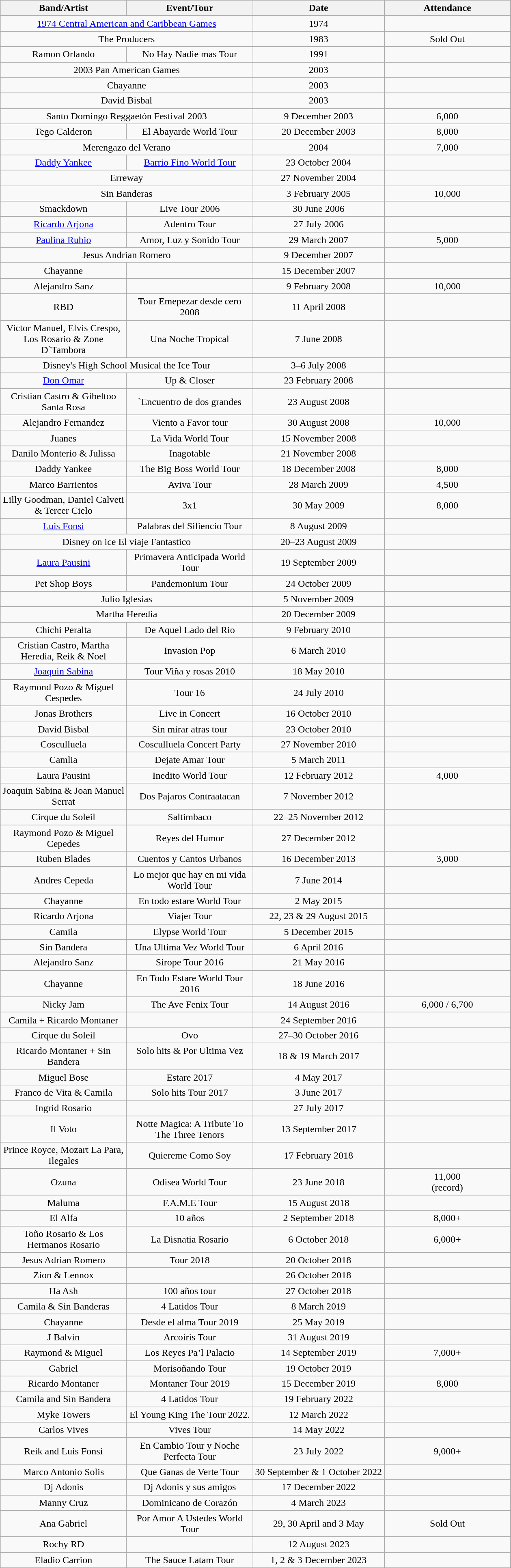<table class="wikitable mw-collapsible mw-collapsed" style="text-align:center;">
<tr>
<th width="200">Band/Artist</th>
<th width="200">Event/Tour</th>
<th>Date</th>
<th width="200">Attendance</th>
</tr>
<tr>
<td colspan="2"><a href='#'>1974 Central American and Caribbean Games</a></td>
<td>1974</td>
<td></td>
</tr>
<tr>
<td colspan="2">The Producers</td>
<td>1983</td>
<td>Sold Out</td>
</tr>
<tr>
<td>Ramon Orlando</td>
<td>No Hay Nadie mas Tour</td>
<td>1991</td>
<td></td>
</tr>
<tr>
<td colspan="2">2003 Pan American Games</td>
<td>2003</td>
<td></td>
</tr>
<tr>
<td colspan="2">Chayanne</td>
<td>2003</td>
<td></td>
</tr>
<tr>
<td colspan="2">David Bisbal</td>
<td>2003</td>
<td></td>
</tr>
<tr>
<td colspan="2">Santo Domingo Reggaetón Festival 2003</td>
<td>9 December 2003</td>
<td>6,000</td>
</tr>
<tr>
<td>Tego Calderon</td>
<td>El Abayarde World Tour</td>
<td>20 December 2003</td>
<td>8,000</td>
</tr>
<tr>
<td colspan="2">Merengazo del Verano</td>
<td>2004</td>
<td>7,000</td>
</tr>
<tr>
<td><a href='#'>Daddy Yankee</a></td>
<td><a href='#'>Barrio Fino World Tour</a></td>
<td>23 October 2004</td>
<td></td>
</tr>
<tr>
<td colspan="2">Erreway</td>
<td>27 November 2004</td>
<td></td>
</tr>
<tr>
<td colspan="2">Sin Banderas</td>
<td>3 February 2005</td>
<td>10,000</td>
</tr>
<tr>
<td>Smackdown</td>
<td>Live Tour 2006</td>
<td>30 June 2006</td>
<td></td>
</tr>
<tr>
<td><a href='#'>Ricardo Arjona</a></td>
<td>Adentro Tour</td>
<td>27 July 2006</td>
<td></td>
</tr>
<tr>
<td><a href='#'>Paulina Rubio</a></td>
<td>Amor, Luz y Sonido Tour</td>
<td>29 March 2007</td>
<td>5,000</td>
</tr>
<tr>
<td colspan="2">Jesus Andrian Romero</td>
<td>9 December 2007</td>
<td></td>
</tr>
<tr>
<td>Chayanne</td>
<td></td>
<td>15 December 2007</td>
<td></td>
</tr>
<tr>
<td>Alejandro Sanz</td>
<td></td>
<td>9 February 2008</td>
<td>10,000</td>
</tr>
<tr>
<td>RBD</td>
<td>Tour Emepezar desde cero 2008</td>
<td>11 April 2008</td>
<td></td>
</tr>
<tr>
<td>Victor Manuel, Elvis Crespo, Los Rosario & Zone D`Tambora</td>
<td>Una Noche Tropical</td>
<td>7 June 2008</td>
<td></td>
</tr>
<tr>
<td colspan="2">Disney's High School Musical the Ice Tour</td>
<td>3–6 July 2008</td>
<td></td>
</tr>
<tr>
<td><a href='#'>Don Omar</a></td>
<td>Up & Closer</td>
<td>23 February 2008</td>
<td></td>
</tr>
<tr>
<td>Cristian Castro & Gibeltoo Santa Rosa</td>
<td>`Encuentro de dos grandes</td>
<td>23 August 2008</td>
<td></td>
</tr>
<tr>
<td>Alejandro Fernandez</td>
<td>Viento a Favor tour</td>
<td>30 August 2008</td>
<td>10,000</td>
</tr>
<tr>
<td>Juanes</td>
<td>La Vida World Tour</td>
<td>15 November 2008</td>
<td></td>
</tr>
<tr>
<td>Danilo Monterio & Julissa</td>
<td>Inagotable</td>
<td>21 November 2008</td>
<td></td>
</tr>
<tr>
<td>Daddy Yankee</td>
<td>The Big Boss World Tour</td>
<td>18 December 2008</td>
<td>8,000</td>
</tr>
<tr>
<td>Marco Barrientos</td>
<td>Aviva Tour</td>
<td>28 March 2009</td>
<td>4,500</td>
</tr>
<tr>
<td>Lilly Goodman, Daniel Calveti & Tercer Cielo</td>
<td>3x1</td>
<td>30 May 2009</td>
<td>8,000</td>
</tr>
<tr>
<td><a href='#'>Luis Fonsi</a></td>
<td>Palabras del Siliencio Tour</td>
<td>8 August 2009</td>
<td></td>
</tr>
<tr>
<td colspan="2">Disney on ice El viaje Fantastico</td>
<td>20–23 August 2009</td>
<td></td>
</tr>
<tr>
<td><a href='#'>Laura Pausini</a></td>
<td>Primavera Anticipada World Tour</td>
<td>19 September 2009</td>
<td></td>
</tr>
<tr>
<td>Pet Shop Boys</td>
<td>Pandemonium Tour</td>
<td>24 October 2009</td>
<td></td>
</tr>
<tr>
<td colspan="2">Julio Iglesias</td>
<td>5 November 2009</td>
<td></td>
</tr>
<tr>
<td colspan="2">Martha Heredia</td>
<td>20 December 2009</td>
<td></td>
</tr>
<tr>
<td>Chichi Peralta</td>
<td>De Aquel Lado del Rio</td>
<td>9 February 2010</td>
<td></td>
</tr>
<tr>
<td>Cristian Castro, Martha Heredia, Reik & Noel</td>
<td>Invasion Pop</td>
<td>6 March 2010</td>
<td></td>
</tr>
<tr>
<td><a href='#'>Joaquin Sabina</a></td>
<td>Tour Viña y rosas 2010</td>
<td>18 May 2010</td>
<td></td>
</tr>
<tr>
<td>Raymond Pozo & Miguel Cespedes</td>
<td>Tour 16</td>
<td>24 July 2010</td>
<td></td>
</tr>
<tr>
<td>Jonas Brothers</td>
<td>Live in Concert</td>
<td>16 October 2010</td>
<td></td>
</tr>
<tr>
<td>David Bisbal</td>
<td>Sin mirar atras tour</td>
<td>23 October 2010</td>
<td></td>
</tr>
<tr>
<td>Cosculluela</td>
<td>Cosculluela Concert Party</td>
<td>27 November 2010</td>
<td></td>
</tr>
<tr>
<td>Camlia</td>
<td>Dejate Amar Tour</td>
<td>5 March 2011</td>
<td></td>
</tr>
<tr>
<td>Laura Pausini</td>
<td>Inedito World Tour</td>
<td>12 February 2012</td>
<td>4,000</td>
</tr>
<tr>
<td>Joaquin Sabina & Joan Manuel Serrat</td>
<td>Dos Pajaros Contraatacan</td>
<td>7 November 2012</td>
<td></td>
</tr>
<tr>
<td>Cirque du Soleil</td>
<td>Saltimbaco</td>
<td>22–25 November 2012</td>
<td></td>
</tr>
<tr>
<td>Raymond Pozo & Miguel Cepedes</td>
<td>Reyes del Humor</td>
<td>27 December 2012</td>
<td></td>
</tr>
<tr>
<td>Ruben Blades</td>
<td>Cuentos y Cantos Urbanos</td>
<td>16 December 2013</td>
<td>3,000</td>
</tr>
<tr>
<td>Andres Cepeda</td>
<td>Lo mejor que hay en mi vida World Tour</td>
<td>7 June 2014</td>
<td></td>
</tr>
<tr>
<td>Chayanne</td>
<td>En todo estare World Tour</td>
<td>2 May 2015</td>
<td></td>
</tr>
<tr>
<td>Ricardo Arjona</td>
<td>Viajer Tour</td>
<td>22, 23 & 29 August 2015</td>
<td></td>
</tr>
<tr>
<td>Camila</td>
<td>Elypse World Tour</td>
<td>5 December 2015</td>
<td></td>
</tr>
<tr>
<td>Sin Bandera</td>
<td>Una Ultima Vez World Tour</td>
<td>6 April 2016</td>
<td></td>
</tr>
<tr>
<td>Alejandro Sanz</td>
<td>Sirope Tour 2016</td>
<td>21 May 2016</td>
<td></td>
</tr>
<tr>
<td>Chayanne</td>
<td>En Todo Estare World Tour 2016</td>
<td>18 June 2016</td>
<td></td>
</tr>
<tr>
<td>Nicky Jam</td>
<td>The Ave Fenix Tour</td>
<td>14 August 2016</td>
<td>6,000 / 6,700</td>
</tr>
<tr>
<td>Camila + Ricardo Montaner</td>
<td></td>
<td>24 September 2016</td>
<td></td>
</tr>
<tr>
<td>Cirque du Soleil</td>
<td>Ovo</td>
<td>27–30 October 2016</td>
<td></td>
</tr>
<tr>
<td>Ricardo Montaner + Sin Bandera</td>
<td>Solo hits & Por Ultima Vez<br><br></td>
<td>18 & 19 March 2017</td>
<td></td>
</tr>
<tr>
<td>Miguel Bose</td>
<td>Estare 2017</td>
<td>4 May 2017</td>
<td></td>
</tr>
<tr>
<td>Franco de Vita & Camila</td>
<td>Solo hits Tour 2017</td>
<td>3 June 2017</td>
<td></td>
</tr>
<tr>
<td>Ingrid Rosario</td>
<td></td>
<td>27 July 2017</td>
<td></td>
</tr>
<tr>
<td>Il Voto</td>
<td>Notte Magica: A Tribute To The Three Tenors</td>
<td>13 September 2017</td>
<td></td>
</tr>
<tr>
<td>Prince Royce, Mozart La Para, Ilegales</td>
<td>Quiereme Como Soy</td>
<td>17 February 2018</td>
<td></td>
</tr>
<tr>
<td>Ozuna</td>
<td>Odisea World Tour</td>
<td>23 June 2018</td>
<td>11,000<br>(record)</td>
</tr>
<tr>
<td>Maluma</td>
<td>F.A.M.E Tour</td>
<td>15 August 2018</td>
<td></td>
</tr>
<tr>
<td>El Alfa</td>
<td>10 años</td>
<td>2 September 2018</td>
<td>8,000+</td>
</tr>
<tr>
<td>Toño Rosario & Los Hermanos Rosario</td>
<td>La Disnatia Rosario</td>
<td>6 October 2018</td>
<td>6,000+</td>
</tr>
<tr>
<td>Jesus Adrian Romero</td>
<td>Tour 2018</td>
<td>20 October 2018</td>
<td></td>
</tr>
<tr>
<td>Zion & Lennox</td>
<td></td>
<td>26 October 2018</td>
<td></td>
</tr>
<tr>
<td>Ha Ash</td>
<td>100 años tour</td>
<td>27 October 2018</td>
<td></td>
</tr>
<tr>
<td>Camila & Sin Banderas</td>
<td>4 Latidos Tour</td>
<td>8 March 2019</td>
<td></td>
</tr>
<tr>
<td>Chayanne</td>
<td>Desde el alma Tour 2019</td>
<td>25 May 2019</td>
<td></td>
</tr>
<tr>
<td>J Balvin</td>
<td>Arcoiris Tour</td>
<td>31 August 2019</td>
<td></td>
</tr>
<tr>
<td>Raymond & Miguel</td>
<td>Los Reyes Pa’l Palacio</td>
<td>14 September 2019</td>
<td>7,000+</td>
</tr>
<tr>
<td>Gabriel</td>
<td>Morisoñando Tour</td>
<td>19 October 2019</td>
<td></td>
</tr>
<tr>
<td>Ricardo Montaner</td>
<td>Montaner Tour 2019</td>
<td>15 December 2019</td>
<td>8,000</td>
</tr>
<tr>
<td>Camila and Sin Bandera</td>
<td>4 Latidos Tour</td>
<td>19 February 2022</td>
<td></td>
</tr>
<tr>
<td>Myke Towers</td>
<td>El Young King The Tour 2022.</td>
<td>12 March 2022</td>
<td></td>
</tr>
<tr>
<td>Carlos Vives</td>
<td>Vives Tour</td>
<td>14 May 2022</td>
<td></td>
</tr>
<tr>
<td>Reik and Luis Fonsi</td>
<td>En Cambio Tour y Noche Perfecta Tour</td>
<td>23 July 2022</td>
<td>9,000+</td>
</tr>
<tr>
<td>Marco Antonio Solis</td>
<td>Que Ganas de Verte Tour</td>
<td>30 September & 1 October 2022</td>
<td></td>
</tr>
<tr>
<td>Dj Adonis</td>
<td>Dj Adonis y sus amigos</td>
<td>17 December 2022</td>
<td></td>
</tr>
<tr>
<td>Manny Cruz</td>
<td>Dominicano de Corazón</td>
<td>4 March 2023</td>
<td></td>
</tr>
<tr>
<td>Ana Gabriel</td>
<td>Por Amor A Ustedes World Tour</td>
<td>29, 30 April and 3 May</td>
<td>Sold Out</td>
</tr>
<tr>
<td>Rochy RD</td>
<td></td>
<td>12 August 2023</td>
<td></td>
</tr>
<tr>
<td>Eladio Carrion</td>
<td>The Sauce Latam Tour</td>
<td>1, 2 & 3 December 2023</td>
<td></td>
</tr>
</table>
